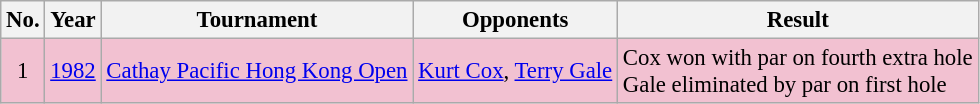<table class="wikitable" style="font-size:95%;">
<tr>
<th>No.</th>
<th>Year</th>
<th>Tournament</th>
<th>Opponents</th>
<th>Result</th>
</tr>
<tr style="background:#F2C1D1;">
<td align=center>1</td>
<td><a href='#'>1982</a></td>
<td><a href='#'>Cathay Pacific Hong Kong Open</a></td>
<td> <a href='#'>Kurt Cox</a>,  <a href='#'>Terry Gale</a></td>
<td>Cox won with par on fourth extra hole<br>Gale eliminated by par on first hole</td>
</tr>
</table>
